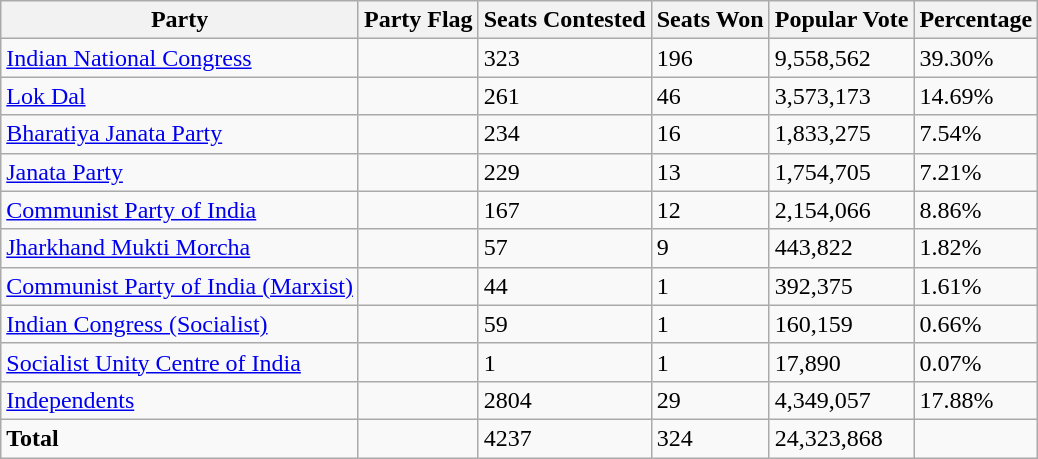<table class="wikitable sortable">
<tr>
<th>Party</th>
<th>Party Flag</th>
<th>Seats Contested</th>
<th>Seats Won</th>
<th>Popular Vote</th>
<th>Percentage</th>
</tr>
<tr>
<td><a href='#'>Indian National Congress</a></td>
<td></td>
<td>323</td>
<td>196</td>
<td>9,558,562</td>
<td>39.30%</td>
</tr>
<tr>
<td><a href='#'>Lok Dal</a></td>
<td></td>
<td>261</td>
<td>46</td>
<td>3,573,173</td>
<td>14.69%</td>
</tr>
<tr>
<td><a href='#'>Bharatiya Janata Party</a></td>
<td></td>
<td>234</td>
<td>16</td>
<td>1,833,275</td>
<td>7.54%</td>
</tr>
<tr>
<td><a href='#'>Janata Party</a></td>
<td></td>
<td>229</td>
<td>13</td>
<td>1,754,705</td>
<td>7.21%</td>
</tr>
<tr>
<td><a href='#'>Communist Party of India</a></td>
<td></td>
<td>167</td>
<td>12</td>
<td>2,154,066</td>
<td>8.86%</td>
</tr>
<tr>
<td><a href='#'>Jharkhand Mukti Morcha</a></td>
<td></td>
<td>57</td>
<td>9</td>
<td>443,822</td>
<td>1.82%</td>
</tr>
<tr>
<td><a href='#'>Communist Party of India (Marxist)</a></td>
<td></td>
<td>44</td>
<td>1</td>
<td>392,375</td>
<td>1.61%</td>
</tr>
<tr>
<td><a href='#'>Indian Congress (Socialist)</a></td>
<td></td>
<td>59</td>
<td>1</td>
<td>160,159</td>
<td>0.66%</td>
</tr>
<tr>
<td><a href='#'>Socialist Unity Centre of India</a></td>
<td></td>
<td>1</td>
<td>1</td>
<td>17,890</td>
<td>0.07%</td>
</tr>
<tr>
<td><a href='#'>Independents</a></td>
<td></td>
<td>2804</td>
<td>29</td>
<td>4,349,057</td>
<td>17.88%</td>
</tr>
<tr>
<td><strong>Total</strong></td>
<td></td>
<td>4237</td>
<td>324</td>
<td>24,323,868</td>
<td></td>
</tr>
</table>
